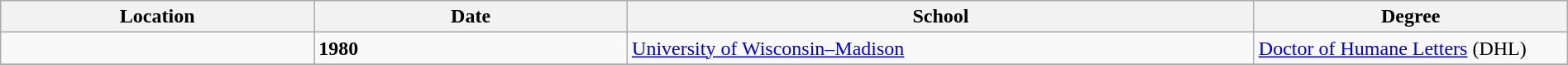<table class="wikitable" style="width:100%;">
<tr>
<th style="width:20%;">Location</th>
<th style="width:20%;">Date</th>
<th style="width:40%;">School</th>
<th style="width:20%;">Degree</th>
</tr>
<tr>
<td></td>
<td><strong>1980</strong></td>
<td><a href='#'>University of Wisconsin–Madison</a></td>
<td><a href='#'>Doctor of Humane Letters</a> (DHL)  </td>
</tr>
<tr>
</tr>
</table>
